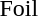<table>
<tr>
<td>Foil</td>
<td></td>
<td></td>
<td></td>
</tr>
</table>
